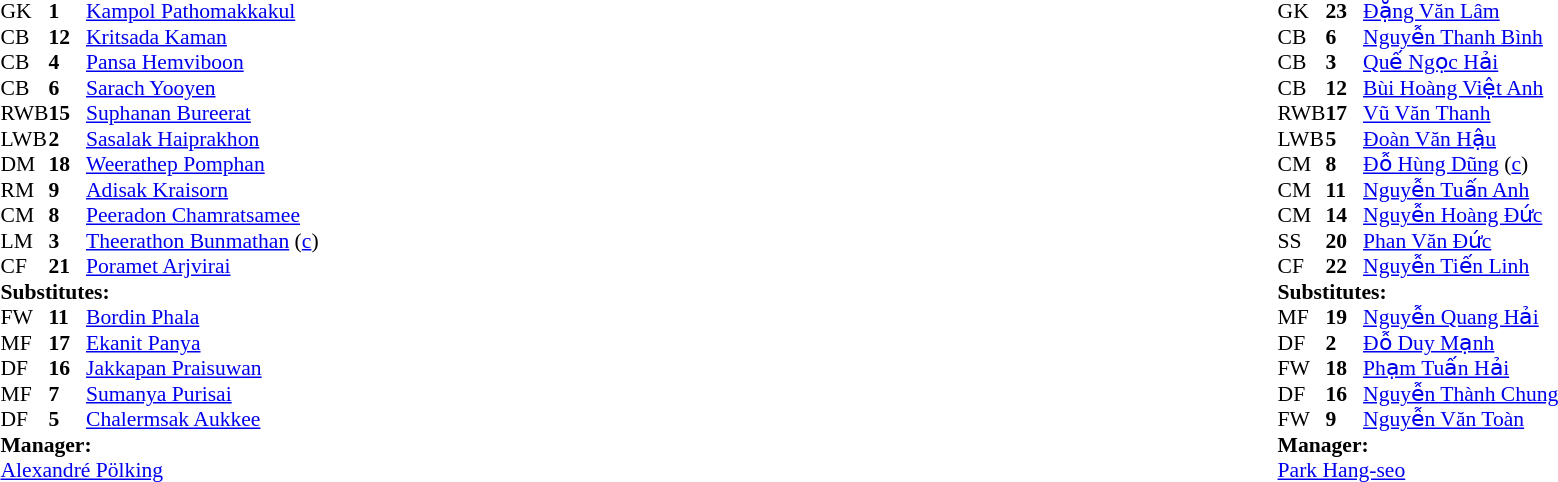<table width="100%">
<tr>
<td valign="top" width="40%"><br><table style="font-size:90%" cellspacing="0" cellpadding="0">
<tr>
<th width=25></th>
<th width=25></th>
</tr>
<tr>
<td>GK</td>
<td><strong>1</strong></td>
<td><a href='#'>Kampol Pathomakkakul</a></td>
</tr>
<tr>
<td>CB</td>
<td><strong>12</strong></td>
<td><a href='#'>Kritsada Kaman</a></td>
</tr>
<tr>
<td>CB</td>
<td><strong>4</strong></td>
<td><a href='#'>Pansa Hemviboon</a></td>
</tr>
<tr>
<td>CB</td>
<td><strong>6</strong></td>
<td><a href='#'>Sarach Yooyen</a></td>
<td></td>
<td></td>
</tr>
<tr>
<td>RWB</td>
<td><strong>15</strong></td>
<td><a href='#'>Suphanan Bureerat</a></td>
<td></td>
</tr>
<tr>
<td>LWB</td>
<td><strong>2</strong></td>
<td><a href='#'>Sasalak Haiprakhon</a></td>
<td></td>
<td></td>
</tr>
<tr>
<td>DM</td>
<td><strong>18</strong></td>
<td><a href='#'>Weerathep Pomphan</a></td>
<td></td>
<td></td>
</tr>
<tr>
<td>RM</td>
<td><strong>9</strong></td>
<td><a href='#'>Adisak Kraisorn</a></td>
<td></td>
<td></td>
</tr>
<tr>
<td>CM</td>
<td><strong>8</strong></td>
<td><a href='#'>Peeradon Chamratsamee</a></td>
<td></td>
</tr>
<tr>
<td>LM</td>
<td><strong>3</strong></td>
<td><a href='#'>Theerathon Bunmathan</a> (<a href='#'>c</a>)</td>
</tr>
<tr>
<td>CF</td>
<td><strong>21</strong></td>
<td><a href='#'>Poramet Arjvirai</a></td>
<td></td>
<td></td>
</tr>
<tr>
<td colspan=3><strong>Substitutes:</strong></td>
</tr>
<tr>
<td>FW</td>
<td><strong>11</strong></td>
<td><a href='#'>Bordin Phala</a></td>
<td></td>
<td></td>
</tr>
<tr>
<td>MF</td>
<td><strong>17</strong></td>
<td><a href='#'>Ekanit Panya</a></td>
<td></td>
<td></td>
</tr>
<tr>
<td>DF</td>
<td><strong>16</strong></td>
<td><a href='#'>Jakkapan Praisuwan</a></td>
<td></td>
<td></td>
</tr>
<tr>
<td>MF</td>
<td><strong>7</strong></td>
<td><a href='#'>Sumanya Purisai</a></td>
<td></td>
<td></td>
</tr>
<tr>
<td>DF</td>
<td><strong>5</strong></td>
<td><a href='#'>Chalermsak Aukkee</a></td>
<td></td>
<td></td>
</tr>
<tr>
<td colspan=3><strong>Manager:</strong></td>
</tr>
<tr>
<td colspan=3> <a href='#'>Alexandré Pölking</a></td>
</tr>
</table>
</td>
<td valign="top"></td>
<td valign="top" width="50%"><br><table style="font-size:90%; margin:auto" cellspacing="0" cellpadding="0">
<tr>
<th width=25></th>
<th width=25></th>
</tr>
<tr>
<td>GK</td>
<td><strong>23</strong></td>
<td><a href='#'>Đặng Văn Lâm</a></td>
</tr>
<tr>
<td>CB</td>
<td><strong>6</strong></td>
<td><a href='#'>Nguyễn Thanh Bình</a></td>
<td></td>
</tr>
<tr>
<td>CB</td>
<td><strong>3</strong></td>
<td><a href='#'>Quế Ngọc Hải</a></td>
<td></td>
</tr>
<tr>
<td>CB</td>
<td><strong>12</strong></td>
<td><a href='#'>Bùi Hoàng Việt Anh</a></td>
<td></td>
<td></td>
</tr>
<tr>
<td>RWB</td>
<td><strong>17</strong></td>
<td><a href='#'>Vũ Văn Thanh</a></td>
<td></td>
<td></td>
</tr>
<tr>
<td>LWB</td>
<td><strong>5</strong></td>
<td><a href='#'>Đoàn Văn Hậu</a></td>
</tr>
<tr>
<td>CM</td>
<td><strong>8</strong></td>
<td><a href='#'>Đỗ Hùng Dũng</a> (<a href='#'>c</a>)</td>
<td></td>
<td></td>
</tr>
<tr>
<td>CM</td>
<td><strong>11</strong></td>
<td><a href='#'>Nguyễn Tuấn Anh</a></td>
<td></td>
<td></td>
</tr>
<tr>
<td>CM</td>
<td><strong>14</strong></td>
<td><a href='#'>Nguyễn Hoàng Đức</a></td>
</tr>
<tr>
<td>SS</td>
<td><strong>20</strong></td>
<td><a href='#'>Phan Văn Đức</a></td>
<td></td>
<td></td>
</tr>
<tr>
<td>CF</td>
<td><strong>22</strong></td>
<td><a href='#'>Nguyễn Tiến Linh</a></td>
<td></td>
</tr>
<tr>
<td colspan=3><strong>Substitutes:</strong></td>
</tr>
<tr>
<td>MF</td>
<td><strong>19</strong></td>
<td><a href='#'>Nguyễn Quang Hải</a></td>
<td></td>
<td></td>
</tr>
<tr>
<td>DF</td>
<td><strong>2</strong></td>
<td><a href='#'>Đỗ Duy Mạnh</a></td>
<td></td>
<td></td>
</tr>
<tr>
<td>FW</td>
<td><strong>18</strong></td>
<td><a href='#'>Phạm Tuấn Hải</a></td>
<td></td>
<td></td>
</tr>
<tr>
<td>DF</td>
<td><strong>16</strong></td>
<td><a href='#'>Nguyễn Thành Chung</a></td>
<td></td>
<td></td>
</tr>
<tr>
<td>FW</td>
<td><strong>9</strong></td>
<td><a href='#'>Nguyễn Văn Toàn</a></td>
<td></td>
<td></td>
</tr>
<tr>
<td colspan=3><strong>Manager:</strong></td>
</tr>
<tr>
<td colspan=3> <a href='#'>Park Hang-seo</a></td>
</tr>
</table>
</td>
</tr>
</table>
